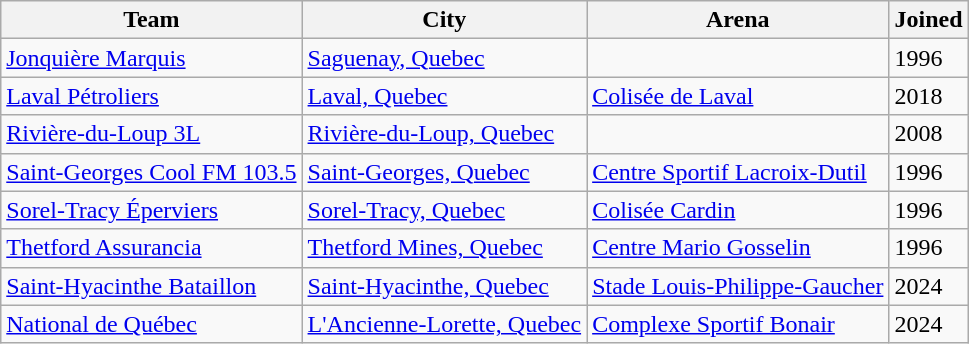<table class="wikitable sortable" style="text-align:left">
<tr>
<th>Team</th>
<th>City</th>
<th>Arena</th>
<th>Joined</th>
</tr>
<tr>
<td><a href='#'>Jonquière Marquis</a></td>
<td><a href='#'>Saguenay, Quebec</a></td>
<td></td>
<td>1996</td>
</tr>
<tr>
<td><a href='#'>Laval Pétroliers</a></td>
<td><a href='#'>Laval, Quebec</a></td>
<td><a href='#'>Colisée de Laval</a></td>
<td>2018</td>
</tr>
<tr>
<td><a href='#'>Rivière-du-Loup 3L</a></td>
<td><a href='#'>Rivière-du-Loup, Quebec</a></td>
<td></td>
<td>2008</td>
</tr>
<tr>
<td><a href='#'>Saint-Georges Cool FM 103.5</a></td>
<td><a href='#'>Saint-Georges, Quebec</a></td>
<td><a href='#'>Centre Sportif Lacroix-Dutil</a></td>
<td>1996</td>
</tr>
<tr>
<td><a href='#'>Sorel-Tracy Éperviers</a></td>
<td><a href='#'>Sorel-Tracy, Quebec</a></td>
<td><a href='#'>Colisée Cardin</a></td>
<td>1996</td>
</tr>
<tr>
<td><a href='#'>Thetford Assurancia</a></td>
<td><a href='#'>Thetford Mines, Quebec</a></td>
<td><a href='#'>Centre Mario Gosselin</a></td>
<td>1996</td>
</tr>
<tr>
<td><a href='#'>Saint-Hyacinthe Bataillon</a></td>
<td><a href='#'>Saint-Hyacinthe, Quebec</a></td>
<td><a href='#'>Stade Louis-Philippe-Gaucher</a></td>
<td>2024</td>
</tr>
<tr>
<td><a href='#'>National de Québec</a></td>
<td><a href='#'>L'Ancienne-Lorette, Quebec</a></td>
<td><a href='#'>Complexe Sportif Bonair</a></td>
<td>2024</td>
</tr>
</table>
